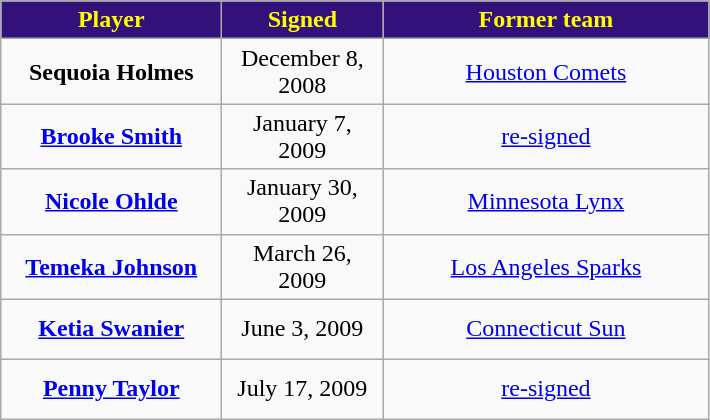<table class="wikitable" style="text-align: center">
<tr align="center" bgcolor="#dddddd">
<td style="background:#32127A;color:#FFFF00; width:140px"><strong>Player</strong></td>
<td style="background:#32127A;color:#FFFF00; width:100px"><strong>Signed</strong></td>
<td style="background:#32127A;color:#FFFF00; width:210px"><strong>Former team</strong></td>
</tr>
<tr style="height:40px">
<td><strong>Sequoia Holmes</strong></td>
<td>December 8, 2008</td>
<td><a href='#'>Houston Comets</a></td>
</tr>
<tr style="height:40px">
<td><strong><a href='#'>Brooke Smith</a></strong></td>
<td>January 7, 2009</td>
<td><a href='#'>re-signed</a></td>
</tr>
<tr style="height:40px">
<td><strong><a href='#'>Nicole Ohlde</a></strong></td>
<td>January 30, 2009</td>
<td><a href='#'>Minnesota Lynx</a></td>
</tr>
<tr style="height:40px">
<td><strong><a href='#'>Temeka Johnson</a></strong></td>
<td>March 26, 2009</td>
<td><a href='#'>Los Angeles Sparks</a></td>
</tr>
<tr style="height:40px">
<td><strong><a href='#'>Ketia Swanier</a></strong></td>
<td>June 3, 2009</td>
<td><a href='#'>Connecticut Sun</a></td>
</tr>
<tr style="height:40px">
<td><strong><a href='#'>Penny Taylor</a></strong></td>
<td>July 17, 2009</td>
<td><a href='#'>re-signed</a></td>
</tr>
</table>
